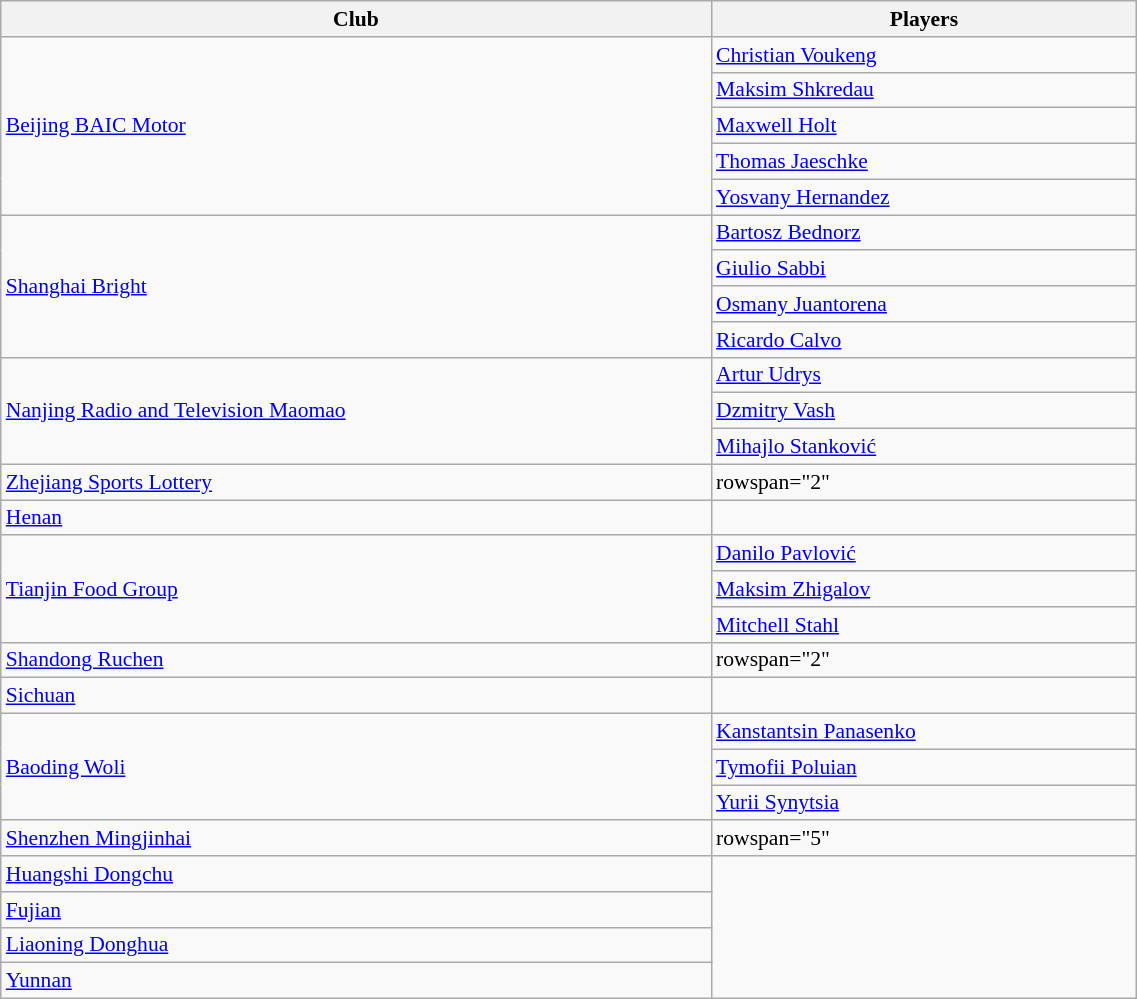<table class="wikitable" style="font-size:90%; width:60%; text-align:left">
<tr>
<th>Club</th>
<th>Players</th>
</tr>
<tr>
<td rowspan="5"><a href='#'>Beijing BAIC Motor</a></td>
<td> <a href='#'>Christian Voukeng</a></td>
</tr>
<tr>
<td> <a href='#'>Maksim Shkredau</a></td>
</tr>
<tr>
<td> <a href='#'>Maxwell Holt</a></td>
</tr>
<tr>
<td> <a href='#'>Thomas Jaeschke</a></td>
</tr>
<tr>
<td> <a href='#'>Yosvany Hernandez</a></td>
</tr>
<tr>
<td rowspan="4"><a href='#'>Shanghai Bright</a></td>
<td> <a href='#'>Bartosz Bednorz</a></td>
</tr>
<tr>
<td> <a href='#'>Giulio Sabbi</a></td>
</tr>
<tr>
<td> <a href='#'>Osmany Juantorena</a></td>
</tr>
<tr>
<td> <a href='#'>Ricardo Calvo</a></td>
</tr>
<tr>
<td rowspan="3"><a href='#'>Nanjing Radio and Television Maomao</a></td>
<td> <a href='#'>Artur Udrys</a></td>
</tr>
<tr>
<td> <a href='#'>Dzmitry Vash</a></td>
</tr>
<tr>
<td> <a href='#'>Mihajlo Stanković</a></td>
</tr>
<tr>
<td><a href='#'>Zhejiang Sports Lottery</a></td>
<td>rowspan="2" </td>
</tr>
<tr>
<td rowspan=""><a href='#'>Henan</a></td>
</tr>
<tr>
<td rowspan="3"><a href='#'>Tianjin Food Group</a></td>
<td> <a href='#'>Danilo Pavlović</a></td>
</tr>
<tr>
<td> <a href='#'>Maksim Zhigalov</a></td>
</tr>
<tr>
<td> <a href='#'>Mitchell Stahl</a></td>
</tr>
<tr>
<td><a href='#'>Shandong Ruchen</a></td>
<td>rowspan="2" </td>
</tr>
<tr>
<td rowspan=""><a href='#'>Sichuan</a></td>
</tr>
<tr>
<td rowspan="3"><a href='#'>Baoding Woli</a></td>
<td> <a href='#'>Kanstantsin Panasenko</a></td>
</tr>
<tr>
<td> <a href='#'>Tymofii Poluian</a></td>
</tr>
<tr>
<td> <a href='#'>Yurii Synytsia</a></td>
</tr>
<tr>
<td><a href='#'>Shenzhen Mingjinhai</a></td>
<td>rowspan="5" </td>
</tr>
<tr>
<td><a href='#'>Huangshi Dongchu</a></td>
</tr>
<tr>
<td><a href='#'>Fujian</a></td>
</tr>
<tr>
<td><a href='#'>Liaoning Donghua</a></td>
</tr>
<tr>
<td><a href='#'>Yunnan</a></td>
</tr>
</table>
